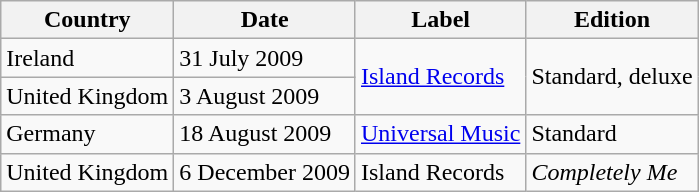<table class="wikitable">
<tr>
<th>Country</th>
<th>Date</th>
<th>Label</th>
<th>Edition</th>
</tr>
<tr>
<td>Ireland</td>
<td>31 July 2009</td>
<td rowspan="2"><a href='#'>Island Records</a></td>
<td rowspan="2">Standard, deluxe</td>
</tr>
<tr>
<td>United Kingdom</td>
<td>3 August 2009</td>
</tr>
<tr>
<td>Germany</td>
<td>18 August 2009</td>
<td><a href='#'>Universal Music</a></td>
<td>Standard</td>
</tr>
<tr>
<td>United Kingdom</td>
<td>6 December 2009</td>
<td>Island Records</td>
<td><em>Completely Me</em></td>
</tr>
</table>
